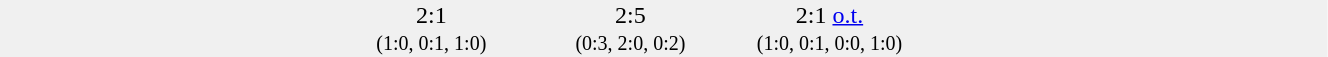<table style="width: 70%; background: #F0F0F0;" cellspacing="0">
<tr valign="top">
<td width="25%" align="right"></td>
<td width="15%" align="center">2:1<br><small>(1:0, 0:1, 1:0)</small></td>
<td width="15%" align="center">2:5<br><small>(0:3, 2:0, 0:2)</small></td>
<td width="15%" align="center">2:1 <a href='#'>o.t.</a><br><small>(1:0, 0:1, 0:0, 1:0)</small></td>
<td width="25%" align="left"></td>
<td style="font-size:85%;"></td>
</tr>
</table>
